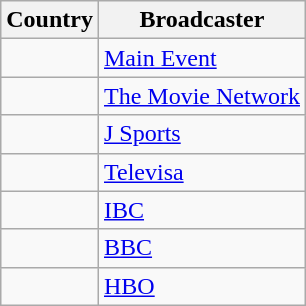<table class="wikitable">
<tr>
<th align=center>Country</th>
<th align=center>Broadcaster</th>
</tr>
<tr>
<td></td>
<td><a href='#'>Main Event</a></td>
</tr>
<tr>
<td></td>
<td><a href='#'>The Movie Network</a></td>
</tr>
<tr>
<td></td>
<td><a href='#'>J Sports</a></td>
</tr>
<tr>
<td></td>
<td><a href='#'>Televisa</a></td>
</tr>
<tr>
<td></td>
<td><a href='#'>IBC</a></td>
</tr>
<tr>
<td></td>
<td><a href='#'>BBC</a></td>
</tr>
<tr>
<td></td>
<td><a href='#'>HBO</a></td>
</tr>
</table>
